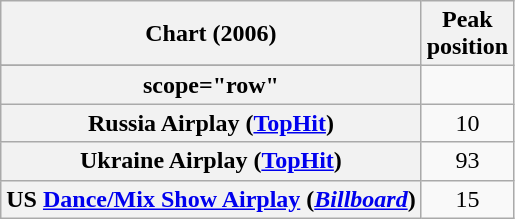<table class="wikitable sortable plainrowheaders">
<tr>
<th>Chart (2006)</th>
<th>Peak<br>position</th>
</tr>
<tr>
</tr>
<tr>
<th>scope="row" </th>
</tr>
<tr>
<th scope="row">Russia Airplay (<a href='#'>TopHit</a>)<br><em></em></th>
<td align="center">10</td>
</tr>
<tr>
<th scope="row">Ukraine Airplay (<a href='#'>TopHit</a>)</th>
<td align="center">93</td>
</tr>
<tr>
<th scope="row">US <a href='#'>Dance/Mix Show Airplay</a> (<em><a href='#'>Billboard</a></em>)</th>
<td align="center">15</td>
</tr>
</table>
